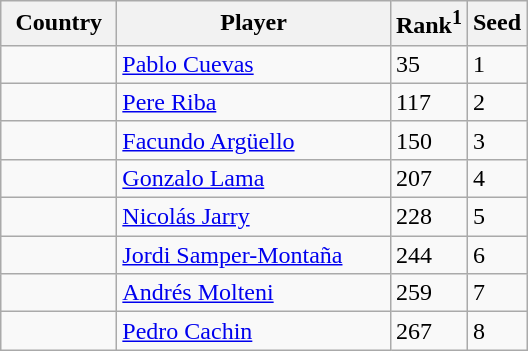<table class="sortable wikitable">
<tr>
<th width="70">Country</th>
<th width="175">Player</th>
<th>Rank<sup>1</sup></th>
<th>Seed</th>
</tr>
<tr>
<td></td>
<td><a href='#'>Pablo Cuevas</a></td>
<td>35</td>
<td>1</td>
</tr>
<tr>
<td></td>
<td><a href='#'>Pere Riba</a></td>
<td>117</td>
<td>2</td>
</tr>
<tr>
<td></td>
<td><a href='#'>Facundo Argüello</a></td>
<td>150</td>
<td>3</td>
</tr>
<tr>
<td></td>
<td><a href='#'>Gonzalo Lama</a></td>
<td>207</td>
<td>4</td>
</tr>
<tr>
<td></td>
<td><a href='#'>Nicolás Jarry</a></td>
<td>228</td>
<td>5</td>
</tr>
<tr>
<td></td>
<td><a href='#'>Jordi Samper-Montaña</a></td>
<td>244</td>
<td>6</td>
</tr>
<tr>
<td></td>
<td><a href='#'>Andrés Molteni</a></td>
<td>259</td>
<td>7</td>
</tr>
<tr>
<td></td>
<td><a href='#'>Pedro Cachin</a></td>
<td>267</td>
<td>8</td>
</tr>
</table>
